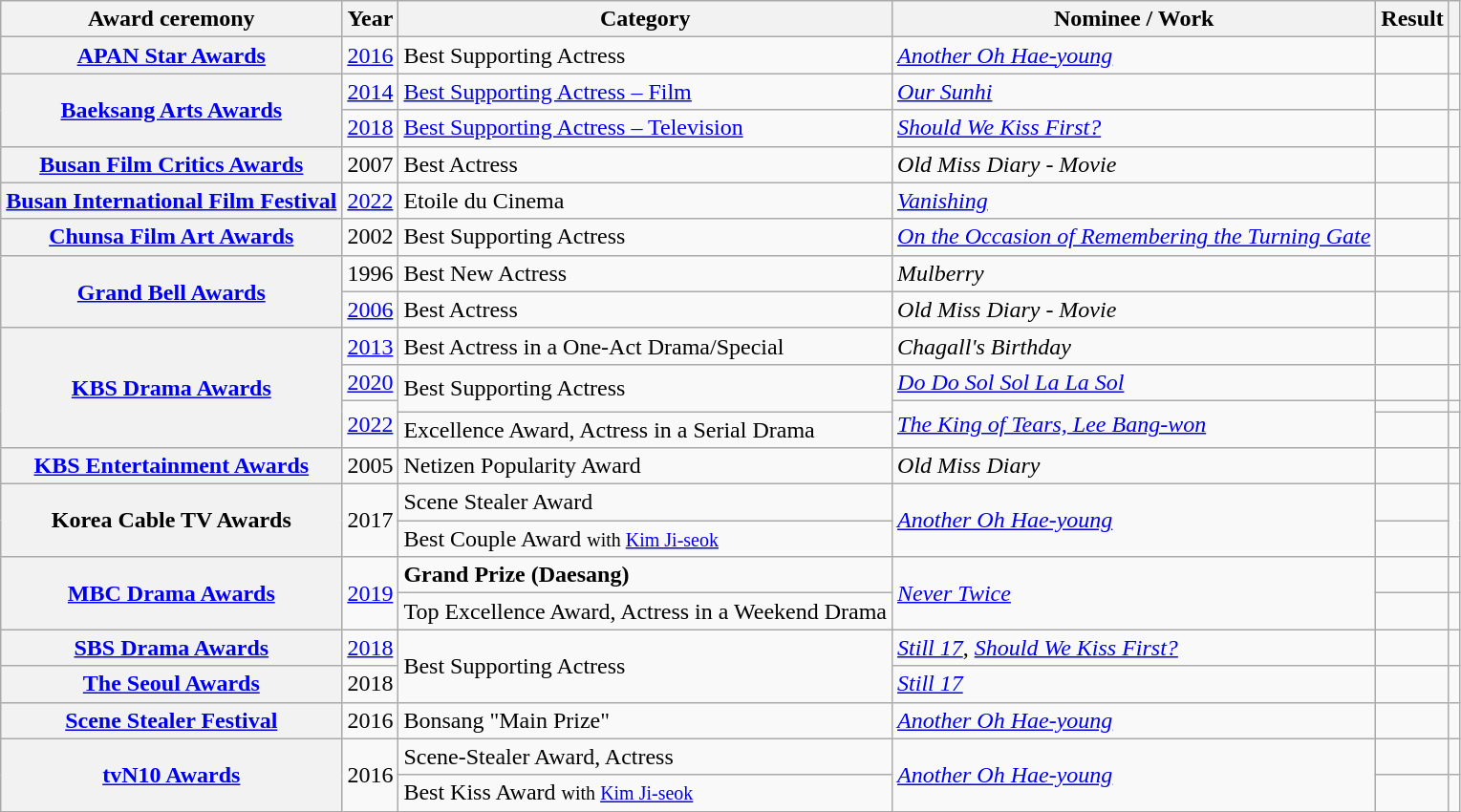<table class="wikitable plainrowheaders sortable">
<tr>
<th scope="col">Award ceremony</th>
<th scope="col">Year</th>
<th scope="col">Category</th>
<th scope="col">Nominee / Work</th>
<th scope="col">Result</th>
<th scope="col" class="unsortable"></th>
</tr>
<tr>
<th scope="row"  rowspan="1"><a href='#'>APAN Star Awards</a></th>
<td><a href='#'>2016</a></td>
<td>Best Supporting Actress</td>
<td rowspan="1"><em><a href='#'>Another Oh Hae-young</a></em></td>
<td></td>
<td></td>
</tr>
<tr>
<th scope="row"  rowspan="2"><a href='#'>Baeksang Arts Awards</a></th>
<td><a href='#'>2014</a></td>
<td><a href='#'>Best Supporting Actress – Film</a></td>
<td><em><a href='#'>Our Sunhi</a></em></td>
<td></td>
<td></td>
</tr>
<tr>
<td><a href='#'>2018</a></td>
<td><a href='#'>Best Supporting Actress – Television</a></td>
<td><em><a href='#'>Should We Kiss First?</a></em></td>
<td></td>
<td></td>
</tr>
<tr>
<th scope="row"  rowspan="1"><a href='#'>Busan Film Critics Awards</a></th>
<td>2007</td>
<td>Best Actress</td>
<td><em>Old Miss Diary - Movie</em></td>
<td></td>
<td></td>
</tr>
<tr>
<th scope="row"  rowspan="1"><a href='#'>Busan International Film Festival</a></th>
<td><a href='#'>2022</a></td>
<td>Etoile du Cinema</td>
<td><em><a href='#'>Vanishing</a></em></td>
<td></td>
<td></td>
</tr>
<tr>
<th scope="row"  rowspan="1"><a href='#'>Chunsa Film Art Awards</a></th>
<td>2002</td>
<td>Best Supporting Actress</td>
<td><em><a href='#'>On the Occasion of Remembering the Turning Gate</a></em></td>
<td></td>
<td></td>
</tr>
<tr>
<th scope="row"  rowspan="2"><a href='#'>Grand Bell Awards</a></th>
<td>1996</td>
<td>Best New Actress</td>
<td><em>Mulberry</em></td>
<td></td>
<td></td>
</tr>
<tr>
<td><a href='#'>2006</a></td>
<td>Best Actress</td>
<td><em>Old Miss Diary - Movie</em></td>
<td></td>
<td></td>
</tr>
<tr>
<th scope="row"  rowspan="4"><a href='#'>KBS Drama Awards</a></th>
<td><a href='#'>2013</a></td>
<td>Best Actress in a One-Act Drama/Special</td>
<td><em>Chagall's Birthday</em></td>
<td></td>
<td></td>
</tr>
<tr>
<td><a href='#'>2020</a></td>
<td rowspan="2">Best Supporting Actress</td>
<td><em><a href='#'>Do Do Sol Sol La La Sol</a></em></td>
<td></td>
<td></td>
</tr>
<tr>
<td rowspan="2"><a href='#'>2022</a></td>
<td rowspan="2"><em><a href='#'>The King of Tears, Lee Bang-won</a></em></td>
<td></td>
<td></td>
</tr>
<tr>
<td>Excellence Award, Actress in a Serial Drama</td>
<td></td>
<td></td>
</tr>
<tr>
<th scope="row"  rowspan="1"><a href='#'>KBS Entertainment Awards</a></th>
<td>2005</td>
<td>Netizen Popularity Award</td>
<td><em>Old Miss Diary</em></td>
<td></td>
<td></td>
</tr>
<tr>
<th scope="row"  rowspan=2>Korea Cable TV Awards</th>
<td rowspan=2>2017</td>
<td>Scene Stealer Award</td>
<td rowspan="2"><em><a href='#'>Another Oh Hae-young</a></em></td>
<td></td>
<td rowspan="2"></td>
</tr>
<tr>
<td>Best Couple Award <small>with <a href='#'>Kim Ji-seok</a></small></td>
<td></td>
</tr>
<tr>
<th scope="row"  rowspan="2"><a href='#'>MBC Drama Awards</a></th>
<td rowspan=2><a href='#'>2019</a></td>
<td><strong>Grand Prize (Daesang)</strong></td>
<td rowspan=2><em><a href='#'>Never Twice</a></em></td>
<td></td>
<td></td>
</tr>
<tr>
<td>Top Excellence Award, Actress in a Weekend Drama</td>
<td></td>
<td></td>
</tr>
<tr>
<th scope="row"  rowspan="1"><a href='#'>SBS Drama Awards</a></th>
<td><a href='#'>2018</a></td>
<td rowspan="2">Best Supporting Actress</td>
<td><em><a href='#'>Still 17</a></em>, <em><a href='#'>Should We Kiss First?</a></em></td>
<td></td>
<td></td>
</tr>
<tr>
<th scope="row"><a href='#'>The Seoul Awards</a></th>
<td>2018</td>
<td><em><a href='#'>Still 17</a></em></td>
<td></td>
<td></td>
</tr>
<tr>
<th scope="row"><a href='#'>Scene Stealer Festival</a></th>
<td>2016</td>
<td>Bonsang "Main Prize"</td>
<td><em><a href='#'>Another Oh Hae-young</a></em></td>
<td></td>
<td></td>
</tr>
<tr>
<th scope="row"   rowspan="2"><a href='#'>tvN10 Awards</a></th>
<td rowspan="2">2016</td>
<td>Scene-Stealer Award, Actress</td>
<td rowspan="2"><em><a href='#'>Another Oh Hae-young</a></em></td>
<td></td>
<td></td>
</tr>
<tr>
<td>Best Kiss Award <small>with <a href='#'>Kim Ji-seok</a></small></td>
<td></td>
<td></td>
</tr>
</table>
